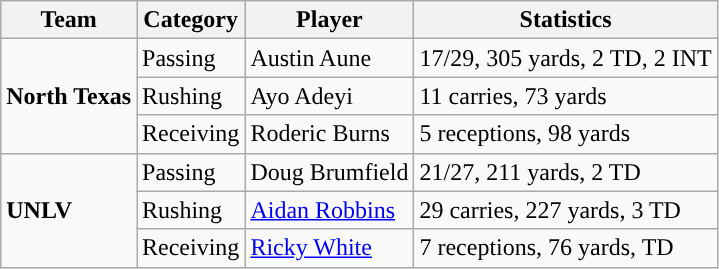<table class="wikitable" style="float: left;">
<tr>
<th>Team</th>
<th>Category</th>
<th>Player</th>
<th>Statistics</th>
</tr>
<tr>
<td rowspan=3><strong>North Texas</strong></td>
<td>Passing</td>
<td>Austin Aune</td>
<td>17/29, 305 yards, 2 TD, 2 INT</td>
</tr>
<tr>
<td>Rushing</td>
<td>Ayo Adeyi</td>
<td>11 carries, 73 yards</td>
</tr>
<tr>
<td>Receiving</td>
<td>Roderic Burns</td>
<td>5 receptions, 98 yards</td>
</tr>
<tr>
<td rowspan=3><strong>UNLV</strong></td>
<td>Passing</td>
<td>Doug Brumfield</td>
<td>21/27, 211 yards, 2 TD</td>
</tr>
<tr>
<td>Rushing</td>
<td><a href='#'>Aidan Robbins</a></td>
<td>29 carries, 227 yards, 3 TD</td>
</tr>
<tr>
<td>Receiving</td>
<td><a href='#'>Ricky White</a></td>
<td>7 receptions, 76 yards, TD</td>
</tr>
</table>
